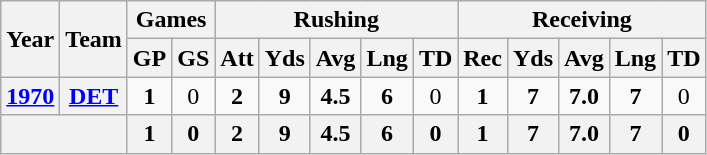<table class="wikitable" style="text-align:center;">
<tr>
<th rowspan="2">Year</th>
<th rowspan="2">Team</th>
<th colspan="2">Games</th>
<th colspan="5">Rushing</th>
<th colspan="5">Receiving</th>
</tr>
<tr>
<th>GP</th>
<th>GS</th>
<th>Att</th>
<th>Yds</th>
<th>Avg</th>
<th>Lng</th>
<th>TD</th>
<th>Rec</th>
<th>Yds</th>
<th>Avg</th>
<th>Lng</th>
<th>TD</th>
</tr>
<tr>
<th><a href='#'>1970</a></th>
<th><a href='#'>DET</a></th>
<td><strong>1</strong></td>
<td>0</td>
<td><strong>2</strong></td>
<td><strong>9</strong></td>
<td><strong>4.5</strong></td>
<td><strong>6</strong></td>
<td>0</td>
<td><strong>1</strong></td>
<td><strong>7</strong></td>
<td><strong>7.0</strong></td>
<td><strong>7</strong></td>
<td>0</td>
</tr>
<tr>
<th colspan="2"></th>
<th>1</th>
<th>0</th>
<th>2</th>
<th>9</th>
<th>4.5</th>
<th>6</th>
<th>0</th>
<th>1</th>
<th>7</th>
<th>7.0</th>
<th>7</th>
<th>0</th>
</tr>
</table>
